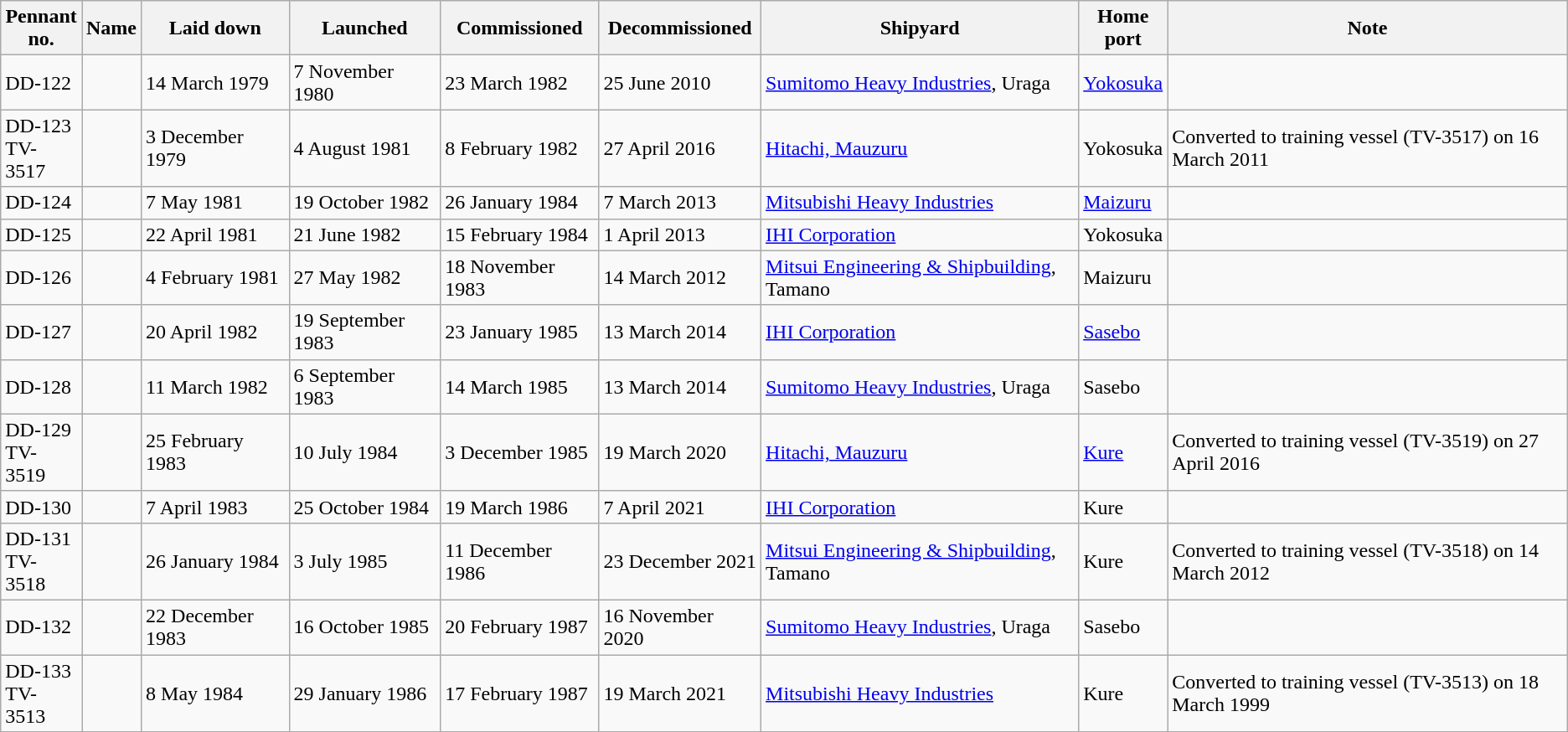<table class=wikitable>
<tr>
<th>Pennant<br>no.</th>
<th>Name</th>
<th>Laid down</th>
<th>Launched</th>
<th>Commissioned</th>
<th>Decommissioned</th>
<th>Shipyard</th>
<th>Home<br>port</th>
<th>Note</th>
</tr>
<tr>
<td>DD-122</td>
<td></td>
<td>14 March 1979</td>
<td>7 November 1980</td>
<td>23 March 1982</td>
<td>25 June 2010</td>
<td><a href='#'>Sumitomo Heavy Industries</a>, Uraga</td>
<td><a href='#'>Yokosuka</a></td>
<td></td>
</tr>
<tr>
<td>DD-123<br>TV-3517</td>
<td></td>
<td>3 December 1979</td>
<td>4 August 1981</td>
<td>8 February 1982</td>
<td>27 April 2016</td>
<td><a href='#'>Hitachi, Mauzuru</a></td>
<td>Yokosuka</td>
<td>Converted to training vessel (TV-3517) on 16 March 2011</td>
</tr>
<tr>
<td>DD-124</td>
<td></td>
<td>7 May 1981</td>
<td>19 October 1982</td>
<td>26 January 1984</td>
<td>7 March 2013</td>
<td><a href='#'>Mitsubishi Heavy Industries</a></td>
<td><a href='#'>Maizuru</a></td>
<td></td>
</tr>
<tr>
<td>DD-125</td>
<td></td>
<td>22 April 1981</td>
<td>21 June 1982</td>
<td>15 February 1984</td>
<td>1 April 2013</td>
<td><a href='#'>IHI Corporation</a></td>
<td>Yokosuka</td>
<td></td>
</tr>
<tr>
<td>DD-126</td>
<td></td>
<td>4 February 1981</td>
<td>27 May 1982</td>
<td>18 November 1983</td>
<td>14 March 2012</td>
<td><a href='#'>Mitsui Engineering & Shipbuilding</a>, Tamano</td>
<td>Maizuru</td>
<td></td>
</tr>
<tr>
<td>DD-127</td>
<td></td>
<td>20 April 1982</td>
<td>19 September 1983</td>
<td>23 January 1985</td>
<td>13 March 2014</td>
<td><a href='#'>IHI Corporation</a></td>
<td><a href='#'>Sasebo</a></td>
<td></td>
</tr>
<tr>
<td>DD-128</td>
<td></td>
<td>11 March 1982</td>
<td>6 September 1983</td>
<td>14 March 1985</td>
<td>13 March 2014</td>
<td><a href='#'>Sumitomo Heavy Industries</a>, Uraga</td>
<td>Sasebo</td>
<td></td>
</tr>
<tr>
<td>DD-129<br>TV-3519</td>
<td></td>
<td>25 February 1983</td>
<td>10 July 1984</td>
<td>3 December 1985</td>
<td>19 March 2020</td>
<td><a href='#'>Hitachi, Mauzuru</a></td>
<td><a href='#'>Kure</a></td>
<td>Converted to training vessel (TV-3519) on 27 April 2016</td>
</tr>
<tr>
<td>DD-130</td>
<td></td>
<td>7 April 1983</td>
<td>25 October 1984</td>
<td>19 March 1986</td>
<td>7 April 2021</td>
<td><a href='#'>IHI Corporation</a></td>
<td>Kure</td>
<td></td>
</tr>
<tr>
<td>DD-131<br>TV-3518</td>
<td></td>
<td>26 January 1984</td>
<td>3 July 1985</td>
<td>11 December 1986</td>
<td>23 December 2021</td>
<td><a href='#'>Mitsui Engineering & Shipbuilding</a>, Tamano</td>
<td>Kure</td>
<td>Converted to training vessel (TV-3518) on 14 March 2012</td>
</tr>
<tr>
<td>DD-132</td>
<td></td>
<td>22 December 1983</td>
<td>16 October 1985</td>
<td>20 February 1987</td>
<td>16 November 2020</td>
<td><a href='#'>Sumitomo Heavy Industries</a>, Uraga</td>
<td>Sasebo</td>
<td></td>
</tr>
<tr>
<td>DD-133<br>TV-3513</td>
<td></td>
<td>8 May 1984</td>
<td>29 January 1986</td>
<td>17 February 1987</td>
<td>19 March 2021</td>
<td><a href='#'>Mitsubishi Heavy Industries</a></td>
<td>Kure</td>
<td>Converted to training vessel (TV-3513) on 18 March 1999</td>
</tr>
</table>
